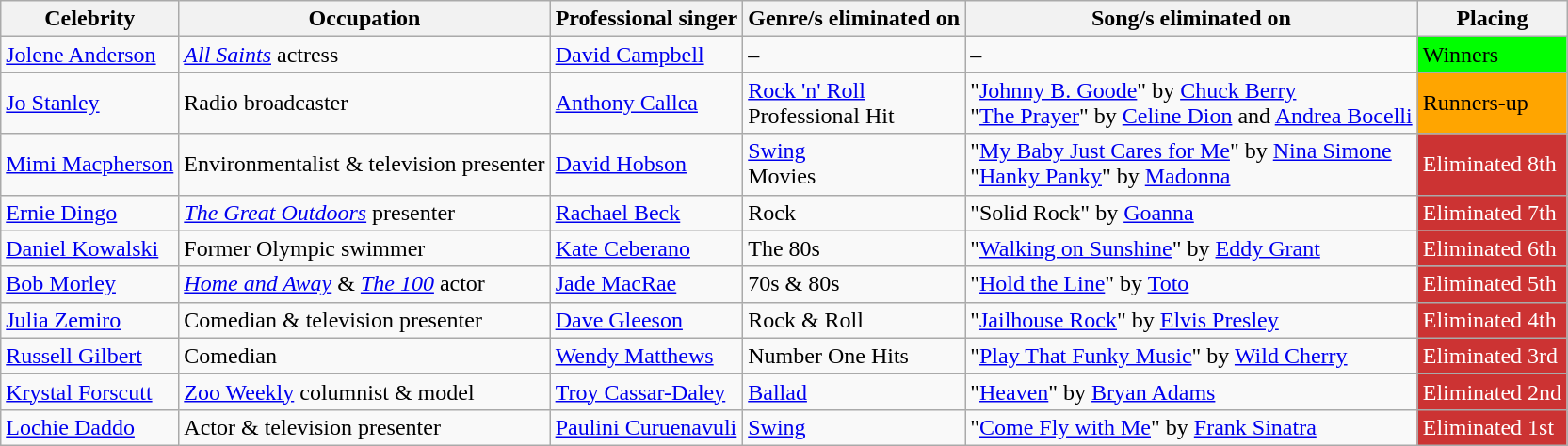<table class=wikitable>
<tr>
<th>Celebrity</th>
<th>Occupation</th>
<th>Professional singer</th>
<th>Genre/s eliminated on</th>
<th>Song/s eliminated on</th>
<th>Placing</th>
</tr>
<tr>
<td><a href='#'>Jolene Anderson</a></td>
<td><em><a href='#'>All Saints</a></em> actress</td>
<td><a href='#'>David Campbell</a></td>
<td>–</td>
<td>–</td>
<td bgcolor=lime>Winners<br></td>
</tr>
<tr>
<td><a href='#'>Jo Stanley</a></td>
<td>Radio broadcaster</td>
<td><a href='#'>Anthony Callea</a></td>
<td><a href='#'>Rock 'n' Roll</a><br>Professional Hit</td>
<td>"<a href='#'>Johnny B. Goode</a>" by <a href='#'>Chuck Berry</a><br>"<a href='#'>The Prayer</a>" by <a href='#'>Celine Dion</a> and <a href='#'>Andrea Bocelli</a></td>
<td bgcolor=orange>Runners-up<br></td>
</tr>
<tr>
<td><a href='#'>Mimi Macpherson</a></td>
<td>Environmentalist & television presenter</td>
<td><a href='#'>David Hobson</a></td>
<td><a href='#'>Swing</a><br>Movies</td>
<td>"<a href='#'>My Baby Just Cares for Me</a>" by <a href='#'>Nina Simone</a><br>"<a href='#'>Hanky Panky</a>" by <a href='#'>Madonna</a></td>
<td style="background:#c33;color:#fff;">Eliminated 8th<br></td>
</tr>
<tr>
<td><a href='#'>Ernie Dingo</a></td>
<td><em><a href='#'>The Great Outdoors</a></em> presenter</td>
<td><a href='#'>Rachael Beck</a></td>
<td>Rock</td>
<td>"Solid Rock" by <a href='#'>Goanna</a></td>
<td style="background:#c33;color:#fff;">Eliminated 7th<br></td>
</tr>
<tr>
<td><a href='#'>Daniel Kowalski</a></td>
<td>Former Olympic swimmer</td>
<td><a href='#'>Kate Ceberano</a></td>
<td>The 80s</td>
<td>"<a href='#'>Walking on Sunshine</a>" by <a href='#'>Eddy Grant</a></td>
<td style="background:#c33;color:#fff;">Eliminated 6th<br></td>
</tr>
<tr>
<td><a href='#'>Bob Morley</a></td>
<td><em><a href='#'>Home and Away</a></em> & <em><a href='#'>The 100</a></em> actor</td>
<td><a href='#'>Jade MacRae</a></td>
<td>70s & 80s</td>
<td>"<a href='#'>Hold the Line</a>" by <a href='#'>Toto</a></td>
<td style="background:#c33;color:#fff;">Eliminated 5th<br></td>
</tr>
<tr>
<td><a href='#'>Julia Zemiro</a></td>
<td>Comedian & television presenter</td>
<td><a href='#'>Dave Gleeson</a></td>
<td>Rock & Roll</td>
<td>"<a href='#'>Jailhouse Rock</a>" by <a href='#'>Elvis Presley</a></td>
<td style="background:#c33;color:#fff;">Eliminated 4th<br></td>
</tr>
<tr>
<td><a href='#'>Russell Gilbert</a></td>
<td>Comedian</td>
<td><a href='#'>Wendy Matthews</a></td>
<td>Number One Hits</td>
<td>"<a href='#'>Play That Funky Music</a>" by <a href='#'>Wild Cherry</a></td>
<td style="background:#c33;color:#fff;">Eliminated 3rd<br></td>
</tr>
<tr>
<td><a href='#'>Krystal Forscutt</a></td>
<td><a href='#'>Zoo Weekly</a> columnist & model</td>
<td><a href='#'>Troy Cassar-Daley</a></td>
<td><a href='#'>Ballad</a></td>
<td>"<a href='#'>Heaven</a>" by <a href='#'>Bryan Adams</a></td>
<td style="background:#c33;color:#fff;">Eliminated 2nd<br></td>
</tr>
<tr>
<td><a href='#'>Lochie Daddo</a></td>
<td>Actor & television presenter</td>
<td><a href='#'>Paulini Curuenavuli</a></td>
<td><a href='#'>Swing</a></td>
<td>"<a href='#'>Come Fly with Me</a>" by <a href='#'>Frank Sinatra</a></td>
<td style="background:#c33;color:#fff;">Eliminated 1st<br></td>
</tr>
</table>
